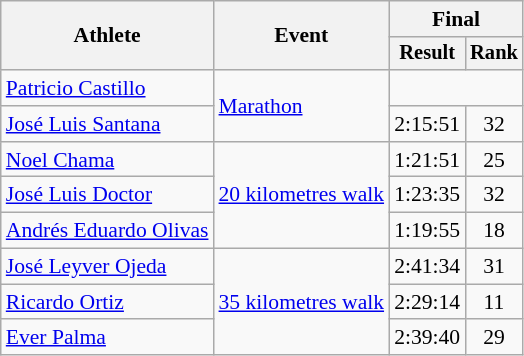<table class="wikitable" style="font-size:90%">
<tr>
<th rowspan="2">Athlete</th>
<th rowspan="2">Event</th>
<th colspan="2">Final</th>
</tr>
<tr style="font-size:95%">
<th>Result</th>
<th>Rank</th>
</tr>
<tr style=text-align:center>
<td style=text-align:left><a href='#'>Patricio Castillo</a></td>
<td style=text-align:left rowspan=2><a href='#'>Marathon</a></td>
<td colspan=2></td>
</tr>
<tr style=text-align:center>
<td style=text-align:left><a href='#'>José Luis Santana</a></td>
<td>2:15:51</td>
<td>32</td>
</tr>
<tr style=text-align:center>
<td style=text-align:left><a href='#'>Noel Chama</a></td>
<td style=text-align:left rowspan=3><a href='#'>20 kilometres walk</a></td>
<td>1:21:51</td>
<td>25</td>
</tr>
<tr style=text-align:center>
<td style=text-align:left><a href='#'>José Luis Doctor</a></td>
<td>1:23:35</td>
<td>32</td>
</tr>
<tr style=text-align:center>
<td style=text-align:left><a href='#'>Andrés Eduardo Olivas</a></td>
<td>1:19:55 </td>
<td>18</td>
</tr>
<tr style=text-align:center>
<td style=text-align:left><a href='#'>José Leyver Ojeda</a></td>
<td style=text-align:left rowspan=3><a href='#'>35 kilometres walk</a></td>
<td>2:41:34</td>
<td>31</td>
</tr>
<tr style=text-align:center>
<td style=text-align:left><a href='#'>Ricardo Ortiz</a></td>
<td>2:29:14 </td>
<td>11</td>
</tr>
<tr style=text-align:center>
<td style=text-align:left><a href='#'>Ever Palma</a></td>
<td>2:39:40 </td>
<td>29</td>
</tr>
</table>
